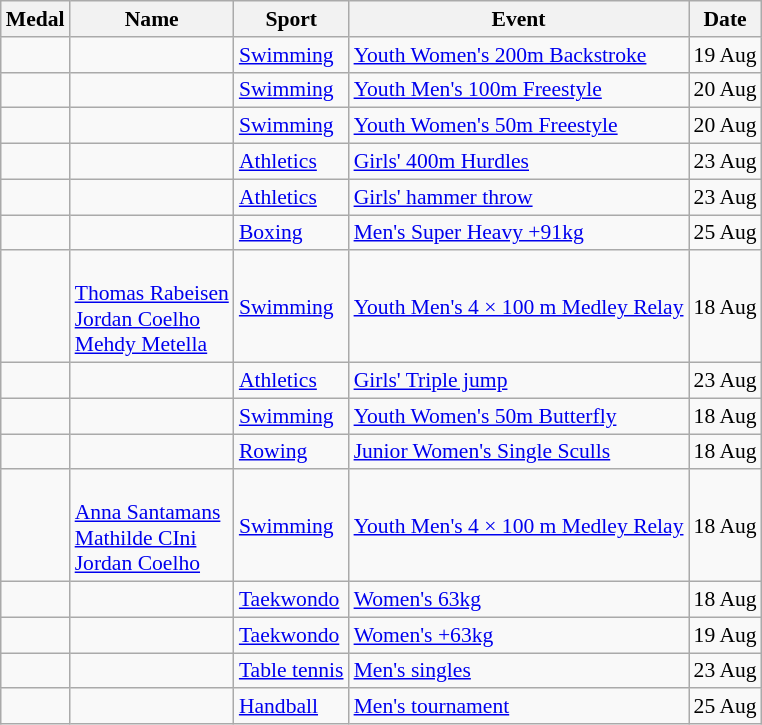<table class="wikitable sortable" style="font-size:90%">
<tr>
<th>Medal</th>
<th>Name</th>
<th>Sport</th>
<th>Event</th>
<th>Date</th>
</tr>
<tr>
<td></td>
<td></td>
<td><a href='#'>Swimming</a></td>
<td><a href='#'>Youth Women's 200m Backstroke</a></td>
<td>19 Aug</td>
</tr>
<tr>
<td></td>
<td></td>
<td><a href='#'>Swimming</a></td>
<td><a href='#'>Youth Men's 100m Freestyle</a></td>
<td>20 Aug</td>
</tr>
<tr>
<td></td>
<td></td>
<td><a href='#'>Swimming</a></td>
<td><a href='#'>Youth Women's 50m Freestyle</a></td>
<td>20 Aug</td>
</tr>
<tr>
<td></td>
<td></td>
<td><a href='#'>Athletics</a></td>
<td><a href='#'>Girls' 400m Hurdles</a></td>
<td>23 Aug</td>
</tr>
<tr>
<td></td>
<td></td>
<td><a href='#'>Athletics</a></td>
<td><a href='#'>Girls' hammer throw</a></td>
<td>23 Aug</td>
</tr>
<tr>
<td></td>
<td></td>
<td><a href='#'>Boxing</a></td>
<td><a href='#'>Men's Super Heavy +91kg</a></td>
<td>25 Aug</td>
</tr>
<tr>
<td></td>
<td><br><a href='#'>Thomas Rabeisen</a><br><a href='#'>Jordan Coelho</a><br><a href='#'>Mehdy Metella</a></td>
<td><a href='#'>Swimming</a></td>
<td><a href='#'>Youth Men's 4 × 100 m Medley Relay</a></td>
<td>18 Aug</td>
</tr>
<tr>
<td></td>
<td></td>
<td><a href='#'>Athletics</a></td>
<td><a href='#'>Girls' Triple jump</a></td>
<td>23 Aug</td>
</tr>
<tr>
<td></td>
<td></td>
<td><a href='#'>Swimming</a></td>
<td><a href='#'>Youth Women's 50m Butterfly</a></td>
<td>18 Aug</td>
</tr>
<tr>
<td></td>
<td></td>
<td><a href='#'>Rowing</a></td>
<td><a href='#'>Junior Women's Single Sculls</a></td>
<td>18 Aug</td>
</tr>
<tr>
<td></td>
<td><br><a href='#'>Anna Santamans</a><br><a href='#'>Mathilde CIni</a><br><a href='#'>Jordan Coelho</a></td>
<td><a href='#'>Swimming</a></td>
<td><a href='#'>Youth Men's 4 × 100 m Medley Relay</a></td>
<td>18 Aug</td>
</tr>
<tr>
<td></td>
<td></td>
<td><a href='#'>Taekwondo</a></td>
<td><a href='#'>Women's 63kg</a></td>
<td>18 Aug</td>
</tr>
<tr>
<td></td>
<td></td>
<td><a href='#'>Taekwondo</a></td>
<td><a href='#'>Women's +63kg</a></td>
<td>19 Aug</td>
</tr>
<tr>
<td></td>
<td></td>
<td><a href='#'>Table tennis</a></td>
<td><a href='#'>Men's singles</a></td>
<td>23 Aug</td>
</tr>
<tr>
<td></td>
<td></td>
<td><a href='#'>Handball</a></td>
<td><a href='#'>Men's tournament</a></td>
<td>25 Aug</td>
</tr>
</table>
